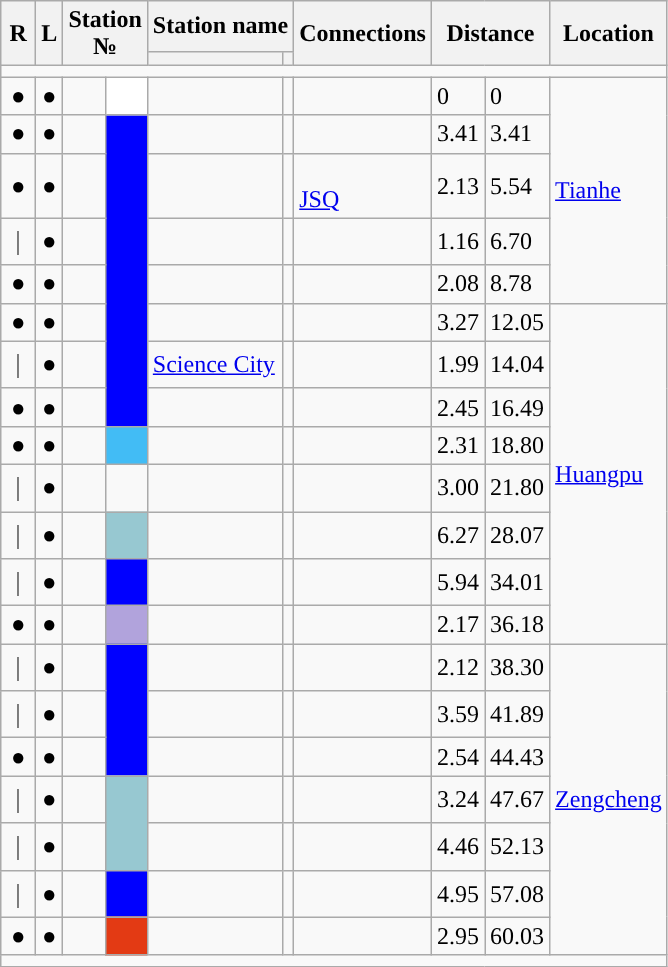<table class="wikitable">
<tr>
<th rowspan="2">R</th>
<th rowspan="2">L</th>
<th rowspan="2" colspan="2">Station<br>№</th>
<th colspan="2">Station name</th>
<th rowspan="2">Connections</th>
<th colspan="2" rowspan="2">Distance<br></th>
<th rowspan="2">Location</th>
</tr>
<tr>
<th></th>
<th></th>
</tr>
<tr style="background:#">
<td colspan = "10"></td>
</tr>
<tr>
<td align="center">●</td>
<td align="center">●</td>
<td></td>
<td style="background:white;"></td>
<td></td>
<td></td>
<td>  </td>
<td>0</td>
<td>0</td>
<td rowspan="5"><a href='#'>Tianhe</a></td>
</tr>
<tr>
<td align="center">●</td>
<td align="center">●</td>
<td></td>
<td style="background:blue;" rowspan="7"></td>
<td></td>
<td></td>
<td></td>
<td>3.41</td>
<td>3.41</td>
</tr>
<tr>
<td align="center">●</td>
<td align="center">●</td>
<td></td>
<td></td>
<td></td>
<td> <br> <a href='#'>JSQ</a></td>
<td>2.13</td>
<td>5.54</td>
</tr>
<tr>
<td align="center">｜</td>
<td align="center">●</td>
<td></td>
<td></td>
<td></td>
<td></td>
<td>1.16</td>
<td>6.70</td>
</tr>
<tr>
<td align="center">●</td>
<td align="center">●</td>
<td></td>
<td></td>
<td></td>
<td></td>
<td>2.08</td>
<td>8.78</td>
</tr>
<tr>
<td align="center">●</td>
<td align="center">●</td>
<td></td>
<td></td>
<td></td>
<td></td>
<td>3.27</td>
<td>12.05</td>
<td rowspan="8"><a href='#'>Huangpu</a></td>
</tr>
<tr>
<td align="center">｜</td>
<td align="center">●</td>
<td></td>
<td><a href='#'>Science City</a></td>
<td></td>
<td></td>
<td>1.99</td>
<td>14.04</td>
</tr>
<tr>
<td align="center">●</td>
<td align="center">●</td>
<td></td>
<td></td>
<td></td>
<td> </td>
<td>2.45</td>
<td>16.49</td>
</tr>
<tr>
<td align="center">●</td>
<td align="center">●</td>
<td></td>
<td style="background:#42bcf5;"></td>
<td></td>
<td></td>
<td>  </td>
<td>2.31</td>
<td>18.80</td>
</tr>
<tr>
<td align="center">｜</td>
<td align="center">●</td>
<td></td>
<td></td>
<td></td>
<td></td>
<td></td>
<td>3.00</td>
<td>21.80</td>
</tr>
<tr>
<td align="center">｜</td>
<td align="center">●</td>
<td></td>
<td style="background:#97c8d1;"></td>
<td></td>
<td></td>
<td></td>
<td>6.27</td>
<td>28.07</td>
</tr>
<tr>
<td align="center">｜</td>
<td align="center">●</td>
<td></td>
<td style="background:blue;"></td>
<td></td>
<td></td>
<td></td>
<td>5.94</td>
<td>34.01</td>
</tr>
<tr>
<td align="center">●</td>
<td align="center">●</td>
<td></td>
<td style="background:#B1A3DC;"></td>
<td></td>
<td></td>
<td> </td>
<td>2.17</td>
<td>36.18</td>
</tr>
<tr>
<td align="center">｜</td>
<td align="center">●</td>
<td></td>
<td style="background:blue;" rowspan=3></td>
<td></td>
<td></td>
<td></td>
<td>2.12</td>
<td>38.30</td>
<td rowspan="7"><a href='#'>Zengcheng</a></td>
</tr>
<tr>
<td align="center">｜</td>
<td align="center">●</td>
<td></td>
<td></td>
<td></td>
<td></td>
<td>3.59</td>
<td>41.89</td>
</tr>
<tr>
<td align="center">●</td>
<td align="center">●</td>
<td></td>
<td></td>
<td></td>
<td></td>
<td>2.54</td>
<td>44.43</td>
</tr>
<tr>
<td align="center">｜</td>
<td align="center">●</td>
<td></td>
<td style="background:#97c8d1;" rowspan=2></td>
<td></td>
<td></td>
<td></td>
<td>3.24</td>
<td>47.67</td>
</tr>
<tr>
<td align="center">｜</td>
<td align="center">●</td>
<td></td>
<td></td>
<td></td>
<td></td>
<td>4.46</td>
<td>52.13</td>
</tr>
<tr>
<td align="center">｜</td>
<td align="center">●</td>
<td></td>
<td style="background:blue;"></td>
<td></td>
<td></td>
<td></td>
<td>4.95</td>
<td>57.08</td>
</tr>
<tr>
<td align="center">●</td>
<td align="center">●</td>
<td></td>
<td style="background:#e33a14;"></td>
<td></td>
<td></td>
<td></td>
<td>2.95</td>
<td>60.03</td>
</tr>
<tr style="background:#">
<td colspan = "10"></td>
</tr>
</table>
